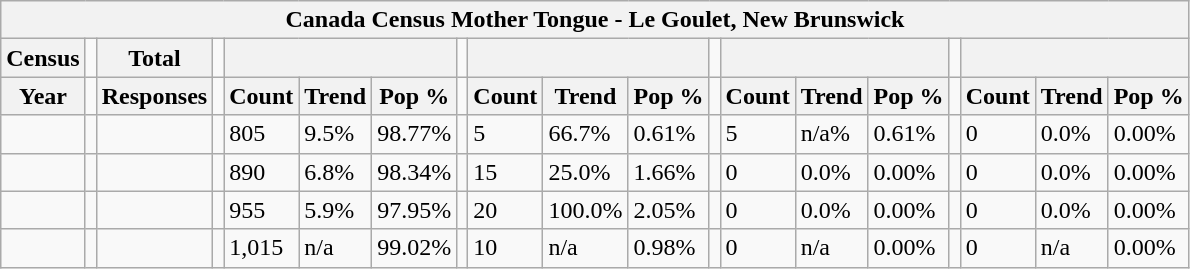<table class="wikitable">
<tr>
<th colspan="19">Canada Census Mother Tongue - Le Goulet, New Brunswick</th>
</tr>
<tr>
<th>Census</th>
<td></td>
<th>Total</th>
<td colspan="1"></td>
<th colspan="3"></th>
<td colspan="1"></td>
<th colspan="3"></th>
<td colspan="1"></td>
<th colspan="3"></th>
<td colspan="1"></td>
<th colspan="3"></th>
</tr>
<tr>
<th>Year</th>
<td></td>
<th>Responses</th>
<td></td>
<th>Count</th>
<th>Trend</th>
<th>Pop %</th>
<td></td>
<th>Count</th>
<th>Trend</th>
<th>Pop %</th>
<td></td>
<th>Count</th>
<th>Trend</th>
<th>Pop %</th>
<td></td>
<th>Count</th>
<th>Trend</th>
<th>Pop %</th>
</tr>
<tr>
<td></td>
<td></td>
<td></td>
<td></td>
<td>805</td>
<td> 9.5%</td>
<td>98.77%</td>
<td></td>
<td>5</td>
<td> 66.7%</td>
<td>0.61%</td>
<td></td>
<td>5</td>
<td> n/a%</td>
<td>0.61%</td>
<td></td>
<td>0</td>
<td> 0.0%</td>
<td>0.00%</td>
</tr>
<tr>
<td></td>
<td></td>
<td></td>
<td></td>
<td>890</td>
<td> 6.8%</td>
<td>98.34%</td>
<td></td>
<td>15</td>
<td> 25.0%</td>
<td>1.66%</td>
<td></td>
<td>0</td>
<td> 0.0%</td>
<td>0.00%</td>
<td></td>
<td>0</td>
<td> 0.0%</td>
<td>0.00%</td>
</tr>
<tr>
<td></td>
<td></td>
<td></td>
<td></td>
<td>955</td>
<td> 5.9%</td>
<td>97.95%</td>
<td></td>
<td>20</td>
<td> 100.0%</td>
<td>2.05%</td>
<td></td>
<td>0</td>
<td> 0.0%</td>
<td>0.00%</td>
<td></td>
<td>0</td>
<td> 0.0%</td>
<td>0.00%</td>
</tr>
<tr>
<td></td>
<td></td>
<td></td>
<td></td>
<td>1,015</td>
<td>n/a</td>
<td>99.02%</td>
<td></td>
<td>10</td>
<td>n/a</td>
<td>0.98%</td>
<td></td>
<td>0</td>
<td>n/a</td>
<td>0.00%</td>
<td></td>
<td>0</td>
<td>n/a</td>
<td>0.00%</td>
</tr>
</table>
